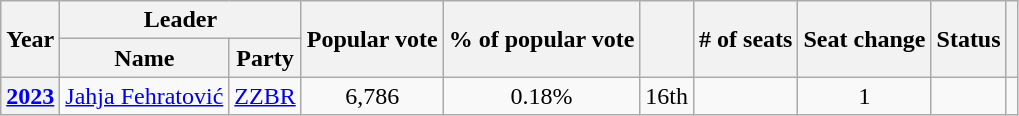<table class="wikitable" style="text-align:center">
<tr>
<th rowspan="2">Year</th>
<th colspan="2">Leader</th>
<th rowspan="2">Popular vote</th>
<th rowspan="2">% of popular vote</th>
<th rowspan="2"></th>
<th rowspan="2"># of seats</th>
<th rowspan="2">Seat change</th>
<th rowspan="2">Status</th>
<th rowspan="2"></th>
</tr>
<tr>
<th>Name</th>
<th>Party</th>
</tr>
<tr>
<th><a href='#'>2023</a></th>
<td><a href='#'>Jahja Fehratović</a></td>
<td><a href='#'>ZZBR</a></td>
<td>6,786</td>
<td>0.18%</td>
<td> 16th</td>
<td></td>
<td> 1</td>
<td></td>
<td></td>
</tr>
</table>
